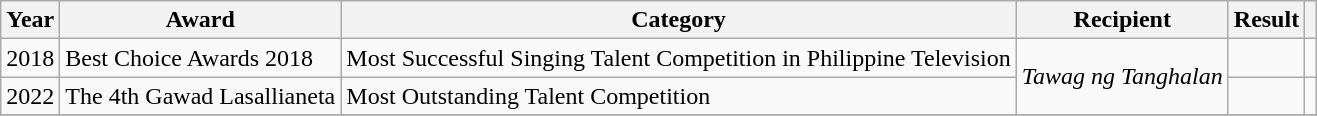<table class="wikitable">
<tr>
<th>Year</th>
<th>Award</th>
<th>Category</th>
<th>Recipient</th>
<th>Result</th>
<th></th>
</tr>
<tr>
<td>2018</td>
<td>Best Choice Awards 2018</td>
<td>Most Successful Singing Talent Competition in Philippine Television</td>
<td rowspan="2"><em>Tawag ng Tanghalan</em></td>
<td></td>
<td></td>
</tr>
<tr>
<td>2022</td>
<td>The 4th Gawad Lasallianeta</td>
<td>Most Outstanding Talent Competition</td>
<td></td>
<td></td>
</tr>
<tr>
</tr>
</table>
